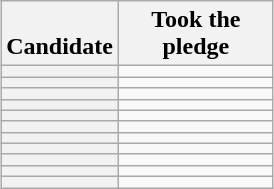<table class="wikitable sortable" style=margin:auto;table-layout:fixed;text-align:center>
<tr valign=bottom>
<th>Candidate</th>
<th style=max-width:6em>Took the pledge</th>
</tr>
<tr>
<th></th>
<td></td>
</tr>
<tr>
<th></th>
<td></td>
</tr>
<tr>
<th></th>
<td></td>
</tr>
<tr>
<th></th>
<td></td>
</tr>
<tr>
<th></th>
<td></td>
</tr>
<tr>
<th></th>
<td></td>
</tr>
<tr>
<th></th>
<td></td>
</tr>
<tr>
<th></th>
<td></td>
</tr>
<tr>
<th></th>
<td></td>
</tr>
<tr>
<th></th>
<td></td>
</tr>
<tr>
<th></th>
<td></td>
</tr>
</table>
